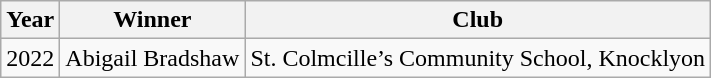<table class="wikitable">
<tr>
<th>Year</th>
<th>Winner</th>
<th>Club</th>
</tr>
<tr>
<td>2022</td>
<td>Abigail Bradshaw</td>
<td>St. Colmcille’s Community School, Knocklyon</td>
</tr>
</table>
